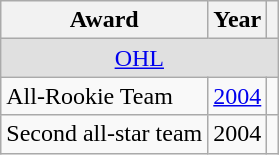<table class="wikitable">
<tr>
<th>Award</th>
<th>Year</th>
<th></th>
</tr>
<tr ALIGN="center" bgcolor="#e0e0e0">
<td colspan="3"><a href='#'>OHL</a></td>
</tr>
<tr>
<td>All-Rookie Team</td>
<td><a href='#'>2004</a></td>
<td></td>
</tr>
<tr>
<td>Second all-star team</td>
<td>2004</td>
<td></td>
</tr>
</table>
